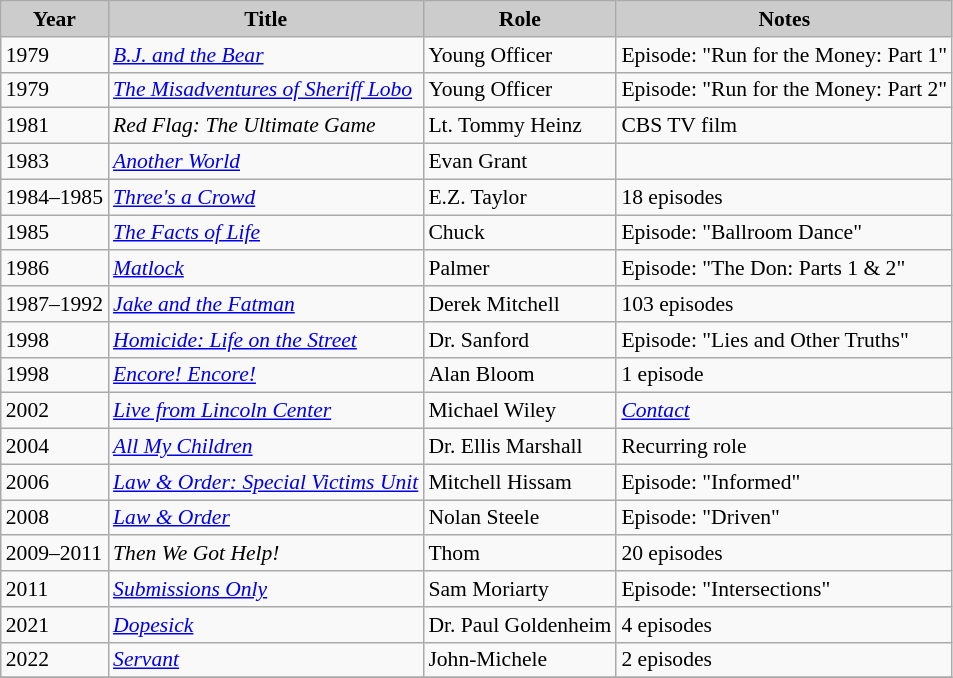<table class="wikitable" style="font-size:90%;">
<tr>
<th style="background: #CCCCCC;">Year</th>
<th style="background: #CCCCCC;">Title</th>
<th style="background: #CCCCCC;">Role</th>
<th style="background: #CCCCCC;">Notes</th>
</tr>
<tr>
<td>1979</td>
<td><em><a href='#'>B.J. and the Bear</a></em></td>
<td>Young Officer</td>
<td>Episode: "Run for the Money: Part 1"</td>
</tr>
<tr>
<td>1979</td>
<td><em><a href='#'>The Misadventures of Sheriff Lobo</a></em></td>
<td>Young Officer</td>
<td>Episode: "Run for the Money: Part 2"</td>
</tr>
<tr>
<td>1981</td>
<td><em>Red Flag: The Ultimate Game</em></td>
<td>Lt. Tommy Heinz</td>
<td>CBS TV film</td>
</tr>
<tr>
<td>1983</td>
<td><em><a href='#'>Another World</a></em></td>
<td>Evan Grant</td>
<td></td>
</tr>
<tr>
<td>1984–1985</td>
<td><em><a href='#'>Three's a Crowd</a></em></td>
<td>E.Z. Taylor</td>
<td>18 episodes</td>
</tr>
<tr>
<td>1985</td>
<td><em><a href='#'>The Facts of Life</a></em></td>
<td>Chuck</td>
<td>Episode: "Ballroom Dance"</td>
</tr>
<tr>
<td>1986</td>
<td><em><a href='#'>Matlock</a></em></td>
<td>Palmer</td>
<td>Episode: "The Don: Parts 1 & 2"</td>
</tr>
<tr>
<td>1987–1992</td>
<td><em><a href='#'>Jake and the Fatman</a></em></td>
<td>Derek Mitchell</td>
<td>103 episodes</td>
</tr>
<tr>
<td>1998</td>
<td><em><a href='#'>Homicide: Life on the Street</a></em></td>
<td>Dr. Sanford</td>
<td>Episode: "Lies and Other Truths"</td>
</tr>
<tr>
<td>1998</td>
<td><em><a href='#'>Encore! Encore!</a></em></td>
<td>Alan Bloom</td>
<td>1 episode</td>
</tr>
<tr>
<td>2002</td>
<td><em><a href='#'>Live from Lincoln Center</a></em></td>
<td>Michael Wiley</td>
<td><em><a href='#'>Contact</a></em></td>
</tr>
<tr>
<td>2004</td>
<td><em><a href='#'>All My Children</a></em></td>
<td>Dr. Ellis Marshall</td>
<td>Recurring role</td>
</tr>
<tr>
<td>2006</td>
<td><em><a href='#'>Law & Order: Special Victims Unit</a></em></td>
<td>Mitchell Hissam</td>
<td>Episode: "Informed"</td>
</tr>
<tr>
<td>2008</td>
<td><em><a href='#'>Law & Order</a></em></td>
<td>Nolan Steele</td>
<td>Episode: "Driven"</td>
</tr>
<tr>
<td>2009–2011</td>
<td><em>Then We Got Help!</em></td>
<td>Thom</td>
<td>20 episodes</td>
</tr>
<tr>
<td>2011</td>
<td><em><a href='#'>Submissions Only</a></em></td>
<td>Sam Moriarty</td>
<td>Episode: "Intersections"</td>
</tr>
<tr>
<td>2021</td>
<td><em><a href='#'>Dopesick</a></em></td>
<td>Dr. Paul Goldenheim</td>
<td>4 episodes</td>
</tr>
<tr>
<td>2022</td>
<td><em><a href='#'>Servant</a></em></td>
<td>John-Michele</td>
<td>2 episodes</td>
</tr>
<tr>
</tr>
</table>
